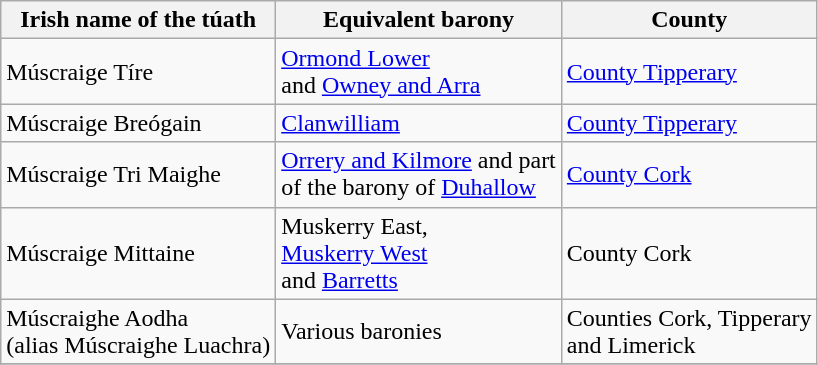<table class="wikitable">
<tr>
<th>Irish name of the túath</th>
<th>Equivalent barony</th>
<th>County</th>
</tr>
<tr>
<td>Múscraige Tíre</td>
<td><a href='#'>Ormond Lower</a> <br>and <a href='#'>Owney and Arra</a></td>
<td><a href='#'>County Tipperary</a></td>
</tr>
<tr>
<td>Múscraige Breógain</td>
<td><a href='#'>Clanwilliam</a></td>
<td><a href='#'>County Tipperary</a></td>
</tr>
<tr>
<td>Múscraige Tri Maighe</td>
<td><a href='#'>Orrery and Kilmore</a> and part<br>of the barony of <a href='#'>Duhallow</a></td>
<td><a href='#'>County Cork</a></td>
</tr>
<tr>
<td>Múscraige Mittaine</td>
<td>Muskerry East,<br> <a href='#'>Muskerry West</a> <br> and <a href='#'>Barretts</a></td>
<td>County Cork</td>
</tr>
<tr>
<td>Múscraighe Aodha<br> (alias Múscraighe Luachra)</td>
<td>Various baronies</td>
<td>Counties Cork, Tipperary<br> and Limerick</td>
</tr>
<tr>
</tr>
</table>
